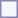<table style="border:1px solid #8888aa; background-color:#f7f8ff; padding:5px; font-size:95%; margin: 0px 12px 12px 0px;">
</table>
